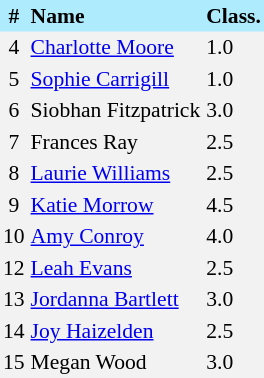<table border=0 cellpadding=2 cellspacing=0  |- bgcolor=#F2F2F2 style="text-align:center; font-size:90%;">
<tr bgcolor=#ADEBFD>
<th>#</th>
<th align=left>Name</th>
<th align=left>Class.</th>
</tr>
<tr>
<td>4</td>
<td align=left><a href='#'>Charlotte Moore</a></td>
<td align=left>1.0</td>
</tr>
<tr>
<td>5</td>
<td align=left><a href='#'>Sophie Carrigill</a></td>
<td align=left>1.0</td>
</tr>
<tr>
<td>6</td>
<td align=left>Siobhan Fitzpatrick</td>
<td align=left>3.0</td>
</tr>
<tr>
<td>7</td>
<td align=left>Frances Ray</td>
<td align=left>2.5</td>
</tr>
<tr>
<td>8</td>
<td align=left><a href='#'>Laurie Williams</a></td>
<td align=left>2.5</td>
</tr>
<tr>
<td>9</td>
<td align=left><a href='#'>Katie Morrow</a></td>
<td align=left>4.5</td>
</tr>
<tr>
<td>10</td>
<td align=left><a href='#'>Amy Conroy</a></td>
<td align=left>4.0</td>
</tr>
<tr>
<td>12</td>
<td align=left><a href='#'>Leah Evans</a></td>
<td align=left>2.5</td>
</tr>
<tr>
<td>13</td>
<td align=left><a href='#'>Jordanna Bartlett</a></td>
<td align=left>3.0</td>
</tr>
<tr>
<td>14</td>
<td align=left><a href='#'>Joy Haizelden</a></td>
<td align=left>2.5</td>
</tr>
<tr>
<td>15</td>
<td align=left>Megan Wood</td>
<td align=left>3.0</td>
</tr>
</table>
